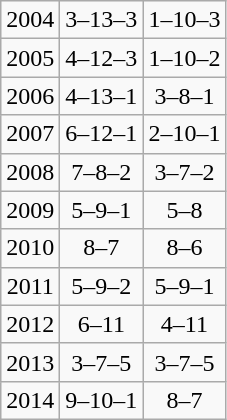<table class="wikitable" style="text-align:center;">
<tr>
<td>2004</td>
<td>3–13–3</td>
<td>1–10–3</td>
</tr>
<tr>
<td>2005</td>
<td>4–12–3</td>
<td>1–10–2</td>
</tr>
<tr>
<td>2006</td>
<td>4–13–1</td>
<td>3–8–1</td>
</tr>
<tr>
<td>2007</td>
<td>6–12–1</td>
<td>2–10–1</td>
</tr>
<tr>
<td>2008</td>
<td>7–8–2</td>
<td>3–7–2</td>
</tr>
<tr>
<td>2009</td>
<td>5–9–1</td>
<td>5–8</td>
</tr>
<tr>
<td>2010</td>
<td>8–7</td>
<td>8–6</td>
</tr>
<tr>
<td>2011</td>
<td>5–9–2</td>
<td>5–9–1</td>
</tr>
<tr>
<td>2012</td>
<td>6–11</td>
<td>4–11</td>
</tr>
<tr>
<td>2013</td>
<td>3–7–5</td>
<td>3–7–5</td>
</tr>
<tr>
<td>2014</td>
<td>9–10–1</td>
<td>8–7</td>
</tr>
</table>
